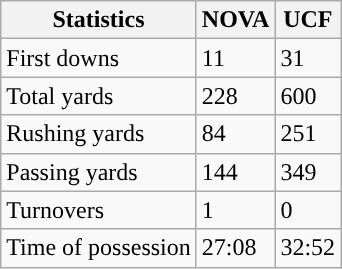<table class="wikitable" style="float: left;">
<tr>
<th>Statistics</th>
<th>NOVA</th>
<th>UCF</th>
</tr>
<tr>
<td>First downs</td>
<td>11</td>
<td>31</td>
</tr>
<tr>
<td>Total yards</td>
<td>228</td>
<td>600</td>
</tr>
<tr>
<td>Rushing yards</td>
<td>84</td>
<td>251</td>
</tr>
<tr>
<td>Passing yards</td>
<td>144</td>
<td>349</td>
</tr>
<tr>
<td>Turnovers</td>
<td>1</td>
<td>0</td>
</tr>
<tr>
<td>Time of possession</td>
<td>27:08</td>
<td>32:52</td>
</tr>
</table>
